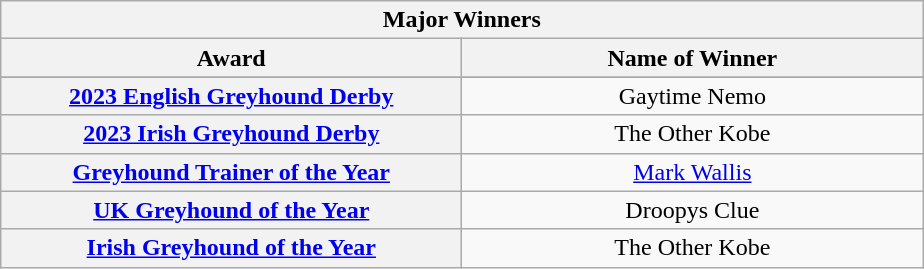<table class="wikitable">
<tr>
<th colspan="2">Major Winners</th>
</tr>
<tr>
<th width=300>Award</th>
<th width=300>Name of Winner</th>
</tr>
<tr>
</tr>
<tr style="text-align:center">
<th><a href='#'>2023 English Greyhound Derby</a></th>
<td>Gaytime Nemo</td>
</tr>
<tr style="text-align:center">
<th><a href='#'>2023 Irish Greyhound Derby</a></th>
<td>The Other Kobe</td>
</tr>
<tr style="text-align:center">
<th><a href='#'>Greyhound Trainer of the Year</a></th>
<td><a href='#'>Mark Wallis</a></td>
</tr>
<tr style="text-align:center">
<th><a href='#'>UK Greyhound of the Year</a></th>
<td>Droopys Clue</td>
</tr>
<tr style="text-align:center">
<th><a href='#'>Irish Greyhound of the Year</a></th>
<td>The Other Kobe</td>
</tr>
</table>
